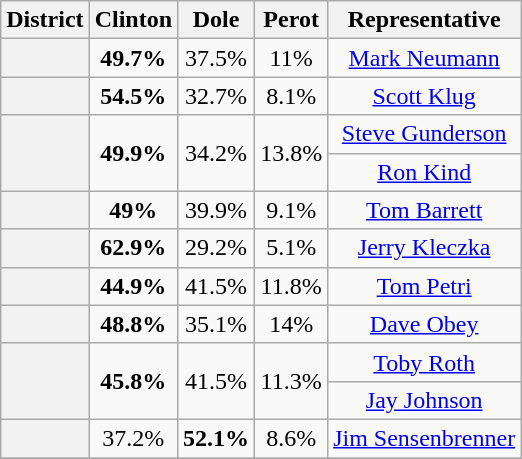<table class="wikitable sortable">
<tr>
<th>District</th>
<th>Clinton</th>
<th>Dole</th>
<th>Perot</th>
<th>Representative</th>
</tr>
<tr align=center>
<th></th>
<td><strong>49.7%</strong></td>
<td>37.5%</td>
<td>11%</td>
<td><a href='#'>Mark Neumann</a></td>
</tr>
<tr align=center>
<th></th>
<td><strong>54.5%</strong></td>
<td>32.7%</td>
<td>8.1%</td>
<td><a href='#'>Scott Klug</a></td>
</tr>
<tr align=center>
<th rowspan=2 ></th>
<td rowspan=2><strong>49.9%</strong></td>
<td rowspan=2>34.2%</td>
<td rowspan=2>13.8%</td>
<td><a href='#'>Steve Gunderson</a></td>
</tr>
<tr align=center>
<td><a href='#'>Ron Kind</a></td>
</tr>
<tr align=center>
<th></th>
<td><strong>49%</strong></td>
<td>39.9%</td>
<td>9.1%</td>
<td><a href='#'>Tom Barrett</a></td>
</tr>
<tr align=center>
<th></th>
<td><strong>62.9%</strong></td>
<td>29.2%</td>
<td>5.1%</td>
<td><a href='#'>Jerry Kleczka</a></td>
</tr>
<tr align=center>
<th></th>
<td><strong>44.9%</strong></td>
<td>41.5%</td>
<td>11.8%</td>
<td><a href='#'>Tom Petri</a></td>
</tr>
<tr align=center>
<th></th>
<td><strong>48.8%</strong></td>
<td>35.1%</td>
<td>14%</td>
<td><a href='#'>Dave Obey</a></td>
</tr>
<tr align=center>
<th rowspan=2 ></th>
<td rowspan=2><strong>45.8%</strong></td>
<td rowspan=2>41.5%</td>
<td rowspan=2>11.3%</td>
<td><a href='#'>Toby Roth</a></td>
</tr>
<tr align=center>
<td><a href='#'>Jay Johnson</a></td>
</tr>
<tr align=center>
<th></th>
<td>37.2%</td>
<td><strong>52.1%</strong></td>
<td>8.6%</td>
<td><a href='#'>Jim Sensenbrenner</a></td>
</tr>
<tr align=center>
</tr>
</table>
